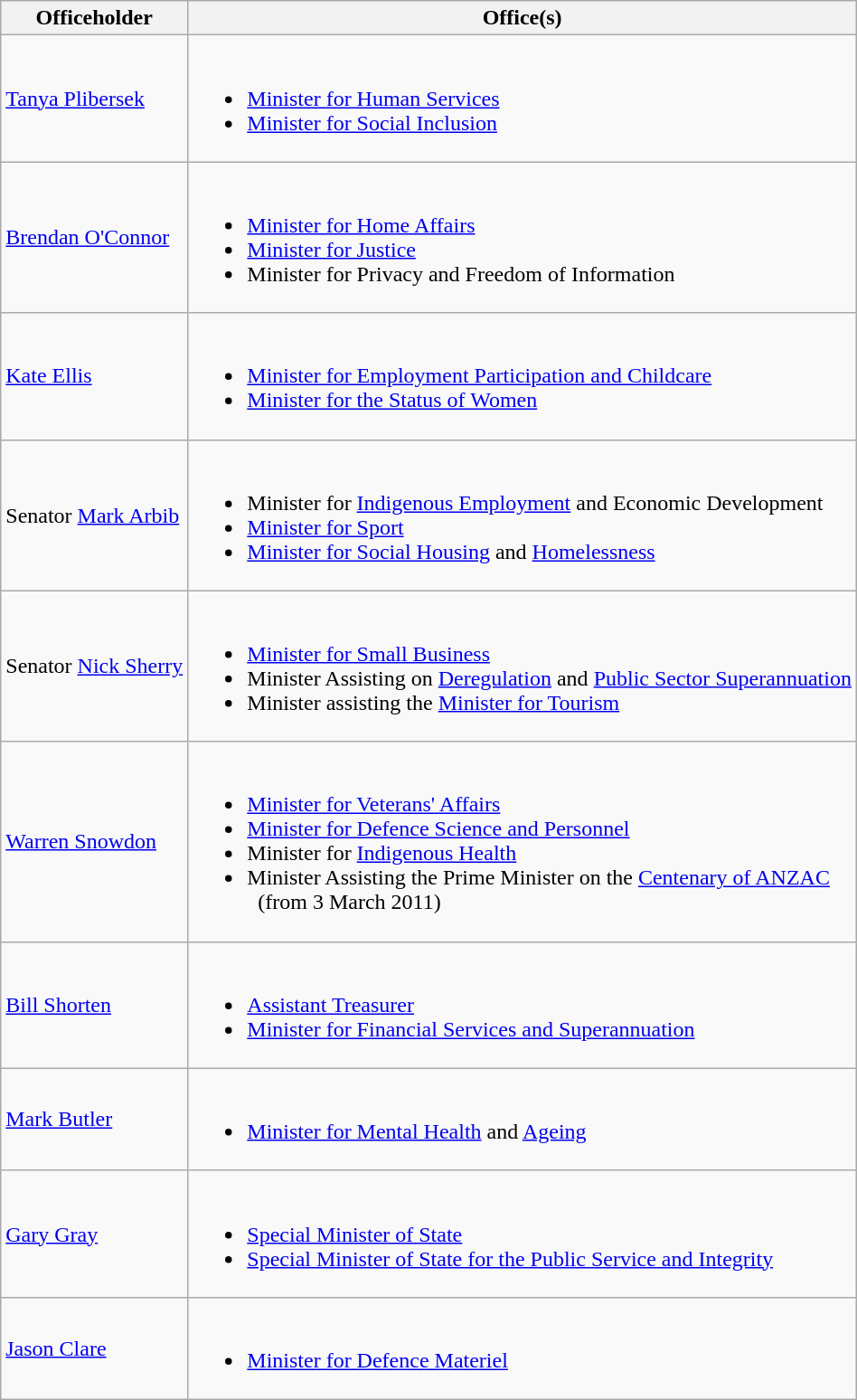<table class="wikitable">
<tr>
<th>Officeholder</th>
<th>Office(s)</th>
</tr>
<tr>
<td><a href='#'>Tanya Plibersek</a> </td>
<td><br><ul><li><a href='#'>Minister for Human Services</a></li><li><a href='#'>Minister for Social Inclusion</a></li></ul></td>
</tr>
<tr>
<td><a href='#'>Brendan O'Connor</a> </td>
<td><br><ul><li><a href='#'>Minister for Home Affairs</a></li><li><a href='#'>Minister for Justice</a></li><li>Minister for Privacy and Freedom of Information</li></ul></td>
</tr>
<tr>
<td><a href='#'>Kate Ellis</a> </td>
<td><br><ul><li><a href='#'>Minister for Employment Participation and Childcare</a></li><li><a href='#'>Minister for the Status of Women</a></li></ul></td>
</tr>
<tr>
<td>Senator <a href='#'>Mark Arbib</a></td>
<td><br><ul><li>Minister for <a href='#'>Indigenous Employment</a> and Economic Development</li><li><a href='#'>Minister for Sport</a></li><li><a href='#'>Minister for Social Housing</a> and <a href='#'>Homelessness</a></li></ul></td>
</tr>
<tr>
<td>Senator <a href='#'>Nick Sherry</a></td>
<td><br><ul><li><a href='#'>Minister for Small Business</a></li><li>Minister Assisting on <a href='#'>Deregulation</a> and <a href='#'>Public Sector Superannuation</a></li><li>Minister assisting the <a href='#'>Minister for Tourism</a></li></ul></td>
</tr>
<tr>
<td><a href='#'>Warren Snowdon</a> </td>
<td><br><ul><li><a href='#'>Minister for Veterans' Affairs</a></li><li><a href='#'>Minister for Defence Science and Personnel</a></li><li>Minister for <a href='#'>Indigenous Health</a></li><li>Minister Assisting the Prime Minister on the <a href='#'>Centenary of ANZAC</a><br>  (from 3 March 2011)</li></ul></td>
</tr>
<tr>
<td><a href='#'>Bill Shorten</a> </td>
<td><br><ul><li><a href='#'>Assistant Treasurer</a></li><li><a href='#'>Minister for Financial Services and Superannuation</a></li></ul></td>
</tr>
<tr>
<td><a href='#'>Mark Butler</a> </td>
<td><br><ul><li><a href='#'>Minister for Mental Health</a> and <a href='#'>Ageing</a></li></ul></td>
</tr>
<tr>
<td><a href='#'>Gary Gray</a> </td>
<td><br><ul><li><a href='#'>Special Minister of State</a></li><li><a href='#'>Special Minister of State for the Public Service and Integrity</a></li></ul></td>
</tr>
<tr>
<td><a href='#'>Jason Clare</a> </td>
<td><br><ul><li><a href='#'>Minister for Defence Materiel</a></li></ul></td>
</tr>
</table>
